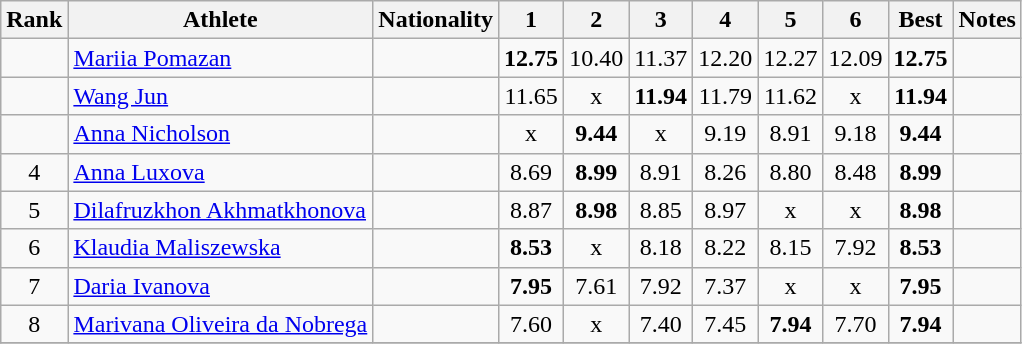<table class="wikitable sortable" style="text-align:center">
<tr>
<th>Rank</th>
<th>Athlete</th>
<th>Nationality</th>
<th>1</th>
<th>2</th>
<th>3</th>
<th>4</th>
<th>5</th>
<th>6</th>
<th>Best</th>
<th>Notes</th>
</tr>
<tr>
<td></td>
<td align="left"><a href='#'>Mariia Pomazan</a></td>
<td align="left"></td>
<td><strong>12.75</strong></td>
<td>10.40</td>
<td>11.37</td>
<td>12.20</td>
<td>12.27</td>
<td>12.09</td>
<td><strong>12.75</strong></td>
<td></td>
</tr>
<tr>
<td></td>
<td align="left"><a href='#'>Wang Jun</a></td>
<td align="left"></td>
<td>11.65</td>
<td>x</td>
<td><strong>11.94</strong></td>
<td>11.79</td>
<td>11.62</td>
<td>x</td>
<td><strong>11.94</strong></td>
<td></td>
</tr>
<tr>
<td></td>
<td align="left"><a href='#'>Anna Nicholson</a></td>
<td align="left"></td>
<td>x</td>
<td><strong>9.44</strong></td>
<td>x</td>
<td>9.19</td>
<td>8.91</td>
<td>9.18</td>
<td><strong>9.44</strong></td>
<td></td>
</tr>
<tr>
<td>4</td>
<td align="left"><a href='#'>Anna Luxova</a></td>
<td align="left"></td>
<td>8.69</td>
<td><strong>8.99</strong></td>
<td>8.91</td>
<td>8.26</td>
<td>8.80</td>
<td>8.48</td>
<td><strong>8.99</strong></td>
<td></td>
</tr>
<tr>
<td>5</td>
<td align="left"><a href='#'>Dilafruzkhon Akhmatkhonova</a></td>
<td align="left"></td>
<td>8.87</td>
<td><strong>8.98</strong></td>
<td>8.85</td>
<td>8.97</td>
<td>x</td>
<td>x</td>
<td><strong>8.98</strong></td>
<td></td>
</tr>
<tr>
<td>6</td>
<td align="left"><a href='#'>Klaudia Maliszewska</a></td>
<td align="left"></td>
<td><strong>8.53</strong></td>
<td>x</td>
<td>8.18</td>
<td>8.22</td>
<td>8.15</td>
<td>7.92</td>
<td><strong>8.53</strong></td>
<td></td>
</tr>
<tr>
<td>7</td>
<td align="left"><a href='#'>Daria Ivanova</a></td>
<td align="left"></td>
<td><strong>7.95</strong></td>
<td>7.61</td>
<td>7.92</td>
<td>7.37</td>
<td>x</td>
<td>x</td>
<td><strong>7.95</strong></td>
<td></td>
</tr>
<tr>
<td>8</td>
<td align="left"><a href='#'>Marivana Oliveira da Nobrega</a></td>
<td align="left"></td>
<td>7.60</td>
<td>x</td>
<td>7.40</td>
<td>7.45</td>
<td><strong>7.94</strong></td>
<td>7.70</td>
<td><strong>7.94</strong></td>
<td></td>
</tr>
<tr>
</tr>
</table>
